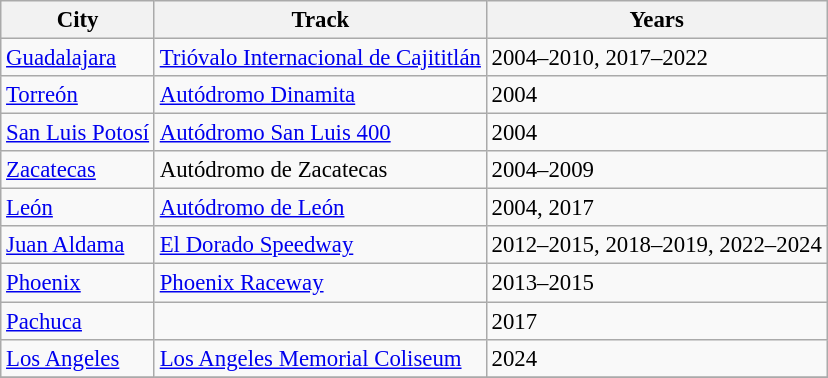<table class="wikitable" style="font-size:95%">
<tr>
<th>City</th>
<th>Track</th>
<th>Years</th>
</tr>
<tr>
<td> <a href='#'>Guadalajara</a></td>
<td><a href='#'>Trióvalo Internacional de Cajititlán</a></td>
<td>2004–2010, 2017–2022</td>
</tr>
<tr>
<td> <a href='#'>Torreón</a></td>
<td><a href='#'>Autódromo Dinamita</a></td>
<td>2004</td>
</tr>
<tr>
<td> <a href='#'>San Luis Potosí</a></td>
<td><a href='#'>Autódromo San Luis 400</a></td>
<td>2004</td>
</tr>
<tr>
<td> <a href='#'>Zacatecas</a></td>
<td>Autódromo de Zacatecas</td>
<td>2004–2009</td>
</tr>
<tr>
<td> <a href='#'>León</a></td>
<td><a href='#'>Autódromo de León</a></td>
<td>2004, 2017</td>
</tr>
<tr>
<td> <a href='#'>Juan Aldama</a></td>
<td><a href='#'>El Dorado Speedway</a></td>
<td>2012–2015, 2018–2019, 2022–2024</td>
</tr>
<tr>
<td> <a href='#'>Phoenix</a></td>
<td><a href='#'>Phoenix Raceway</a></td>
<td>2013–2015</td>
</tr>
<tr>
<td> <a href='#'>Pachuca</a></td>
<td></td>
<td>2017</td>
</tr>
<tr>
<td> <a href='#'>Los Angeles</a></td>
<td><a href='#'>Los Angeles Memorial Coliseum</a></td>
<td>2024</td>
</tr>
<tr>
</tr>
</table>
